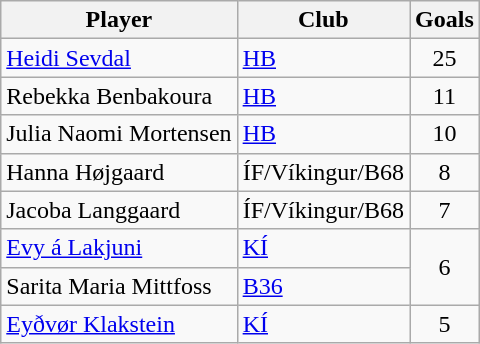<table class="wikitable" style="text-align:left">
<tr>
<th>Player</th>
<th>Club</th>
<th>Goals</th>
</tr>
<tr>
<td><a href='#'>Heidi Sevdal</a></td>
<td><a href='#'>HB</a></td>
<td align="center">25</td>
</tr>
<tr>
<td>Rebekka Benbakoura</td>
<td><a href='#'>HB</a></td>
<td align="center">11</td>
</tr>
<tr>
<td>Julia Naomi Mortensen</td>
<td><a href='#'>HB</a></td>
<td align="center">10</td>
</tr>
<tr>
<td>Hanna Højgaard</td>
<td>ÍF/Víkingur/B68</td>
<td align="center">8</td>
</tr>
<tr>
<td>Jacoba Langgaard</td>
<td>ÍF/Víkingur/B68</td>
<td align="center">7</td>
</tr>
<tr>
<td><a href='#'>Evy á Lakjuni</a></td>
<td><a href='#'>KÍ</a></td>
<td align="center" rowspan=2>6</td>
</tr>
<tr>
<td>Sarita Maria Mittfoss</td>
<td><a href='#'>B36</a></td>
</tr>
<tr>
<td><a href='#'>Eyðvør Klakstein</a></td>
<td><a href='#'>KÍ</a></td>
<td align="center">5</td>
</tr>
</table>
